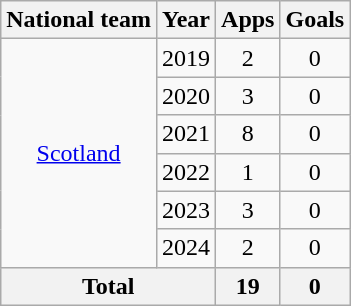<table class=wikitable style="text-align: center">
<tr>
<th>National team</th>
<th>Year</th>
<th>Apps</th>
<th>Goals</th>
</tr>
<tr>
<td rowspan="6"><a href='#'>Scotland</a></td>
<td>2019</td>
<td>2</td>
<td>0</td>
</tr>
<tr>
<td>2020</td>
<td>3</td>
<td>0</td>
</tr>
<tr>
<td>2021</td>
<td>8</td>
<td>0</td>
</tr>
<tr>
<td>2022</td>
<td>1</td>
<td>0</td>
</tr>
<tr>
<td>2023</td>
<td>3</td>
<td>0</td>
</tr>
<tr>
<td>2024</td>
<td>2</td>
<td>0</td>
</tr>
<tr>
<th colspan="2">Total</th>
<th>19</th>
<th>0</th>
</tr>
</table>
